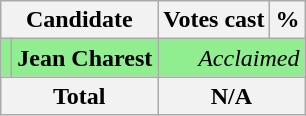<table class="wikitable">
<tr>
<th colspan="2">Candidate</th>
<th>Votes cast</th>
<th>%</th>
</tr>
<tr style="background:lightgreen;">
<td></td>
<td><strong>Jean Charest</strong></td>
<td colspan=2 align="right"><em>Acclaimed</em></td>
</tr>
<tr>
<th colspan="2">Total</th>
<th colspan="4">N/A</th>
</tr>
</table>
